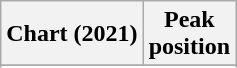<table class="wikitable sortable plainrowheaders" style="text-align:center">
<tr>
<th scope="col">Chart (2021)</th>
<th scope="col">Peak<br>position</th>
</tr>
<tr>
</tr>
<tr>
</tr>
</table>
